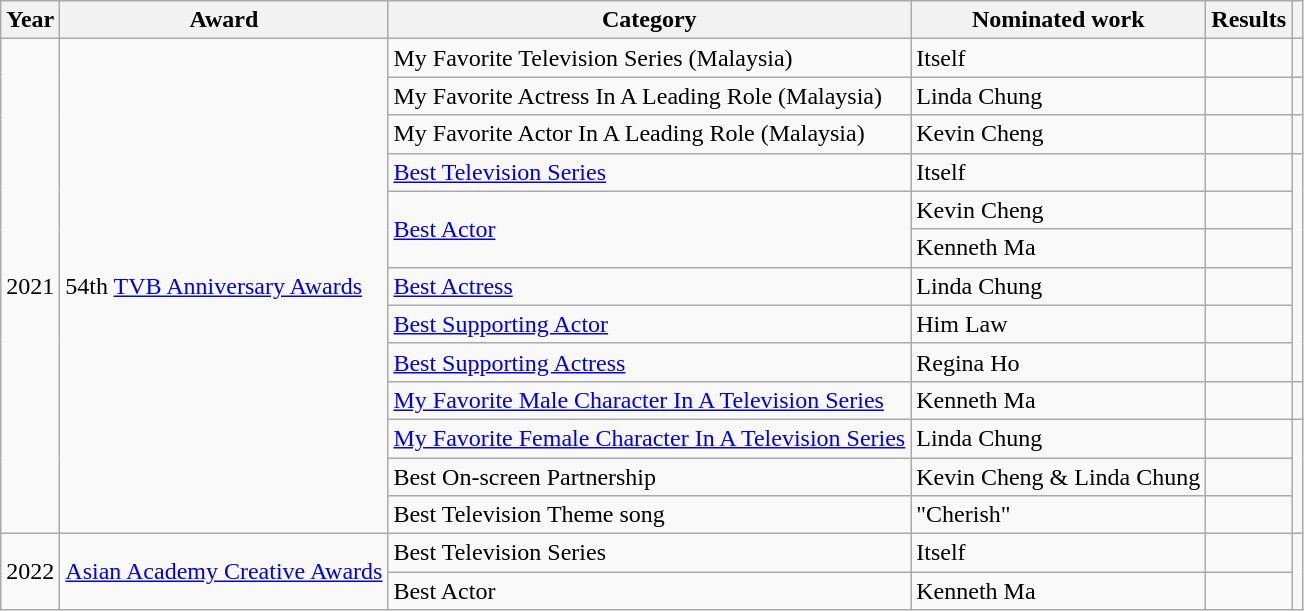<table class="wikitable sortable plainrowheaders">
<tr>
<th scope="col">Year</th>
<th scope="col">Award</th>
<th scope="col">Category</th>
<th scope="col">Nominated work</th>
<th scope="col">Results</th>
<th scope="col" class="unsortable"></th>
</tr>
<tr>
<td rowspan="13">2021</td>
<td rowspan="13">54th <a href='#'>TVB Anniversary Awards</a></td>
<td>My Favorite Television Series (Malaysia)</td>
<td>Itself</td>
<td></td>
<td></td>
</tr>
<tr>
<td>My Favorite Actress In A Leading Role (Malaysia)</td>
<td>Linda Chung</td>
<td></td>
<td></td>
</tr>
<tr>
<td>My Favorite Actor In A Leading Role (Malaysia)</td>
<td>Kevin Cheng</td>
<td></td>
<td></td>
</tr>
<tr>
<td><a href='#'>Best Television Series</a></td>
<td>Itself</td>
<td></td>
<td rowspan="6"></td>
</tr>
<tr>
<td rowspan="2"><a href='#'>Best Actor</a></td>
<td>Kevin Cheng</td>
<td></td>
</tr>
<tr>
<td>Kenneth Ma</td>
<td></td>
</tr>
<tr>
<td><a href='#'>Best Actress</a></td>
<td>Linda Chung</td>
<td></td>
</tr>
<tr>
<td><a href='#'>Best Supporting Actor</a></td>
<td>Him Law</td>
<td></td>
</tr>
<tr>
<td><a href='#'>Best Supporting Actress</a></td>
<td>Regina Ho</td>
<td></td>
</tr>
<tr>
<td><a href='#'>My Favorite Male Character In A Television Series</a></td>
<td>Kenneth Ma </td>
<td></td>
<td></td>
</tr>
<tr>
<td><a href='#'>My Favorite Female Character In A Television Series</a></td>
<td>Linda Chung </td>
<td></td>
<td rowspan="3"></td>
</tr>
<tr>
<td>Best On-screen Partnership</td>
<td>Kevin Cheng & Linda Chung</td>
<td></td>
</tr>
<tr>
<td>Best Television Theme song</td>
<td>"Cherish"</td>
<td></td>
</tr>
<tr>
<td rowspan="2">2022</td>
<td rowspan="2"><a href='#'>Asian Academy Creative Awards</a></td>
<td>Best Television Series</td>
<td>Itself</td>
<td></td>
<td rowspan="2"></td>
</tr>
<tr>
<td>Best Actor</td>
<td>Kenneth Ma</td>
<td></td>
</tr>
</table>
